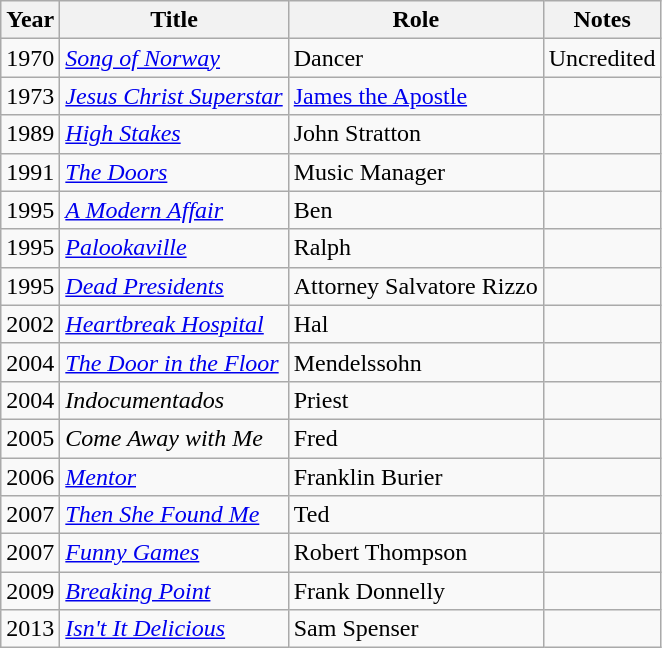<table class="wikitable sortable">
<tr>
<th>Year</th>
<th>Title</th>
<th>Role</th>
<th>Notes</th>
</tr>
<tr>
<td>1970</td>
<td><a href='#'><em>Song of Norway</em></a></td>
<td>Dancer</td>
<td>Uncredited</td>
</tr>
<tr>
<td>1973</td>
<td><a href='#'><em>Jesus Christ Superstar</em></a></td>
<td><a href='#'>James the Apostle</a></td>
<td></td>
</tr>
<tr>
<td>1989</td>
<td><a href='#'><em>High Stakes</em></a></td>
<td>John Stratton</td>
<td></td>
</tr>
<tr>
<td>1991</td>
<td><a href='#'><em>The Doors</em></a></td>
<td>Music Manager</td>
<td></td>
</tr>
<tr>
<td>1995</td>
<td><em><a href='#'>A Modern Affair</a></em></td>
<td>Ben</td>
<td></td>
</tr>
<tr>
<td>1995</td>
<td><a href='#'><em>Palookaville</em></a></td>
<td>Ralph</td>
<td></td>
</tr>
<tr>
<td>1995</td>
<td><em><a href='#'>Dead Presidents</a></em></td>
<td>Attorney Salvatore Rizzo</td>
<td></td>
</tr>
<tr>
<td>2002</td>
<td><em><a href='#'>Heartbreak Hospital</a></em></td>
<td>Hal</td>
<td></td>
</tr>
<tr>
<td>2004</td>
<td><em><a href='#'>The Door in the Floor</a></em></td>
<td>Mendelssohn</td>
<td></td>
</tr>
<tr>
<td>2004</td>
<td><em>Indocumentados</em></td>
<td>Priest</td>
<td></td>
</tr>
<tr>
<td>2005</td>
<td><em>Come Away with Me</em></td>
<td>Fred</td>
<td></td>
</tr>
<tr>
<td>2006</td>
<td><a href='#'><em>Mentor</em></a></td>
<td>Franklin Burier</td>
<td></td>
</tr>
<tr>
<td>2007</td>
<td><em><a href='#'>Then She Found Me</a></em></td>
<td>Ted</td>
<td></td>
</tr>
<tr>
<td>2007</td>
<td><a href='#'><em>Funny Games</em></a></td>
<td>Robert Thompson</td>
<td></td>
</tr>
<tr>
<td>2009</td>
<td><a href='#'><em>Breaking Point</em></a></td>
<td>Frank Donnelly</td>
<td></td>
</tr>
<tr>
<td>2013</td>
<td><em><a href='#'>Isn't It Delicious</a></em></td>
<td>Sam Spenser</td>
<td></td>
</tr>
</table>
